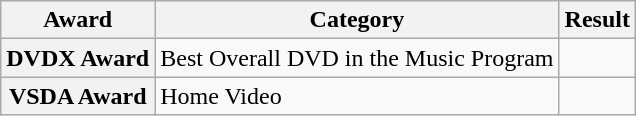<table class="wikitable plainrowheaders">
<tr>
<th>Award</th>
<th>Category</th>
<th>Result</th>
</tr>
<tr>
<th scope="row">DVDX Award</th>
<td>Best Overall DVD in the Music Program</td>
<td></td>
</tr>
<tr>
<th scope="row">VSDA Award</th>
<td>Home Video</td>
<td></td>
</tr>
</table>
